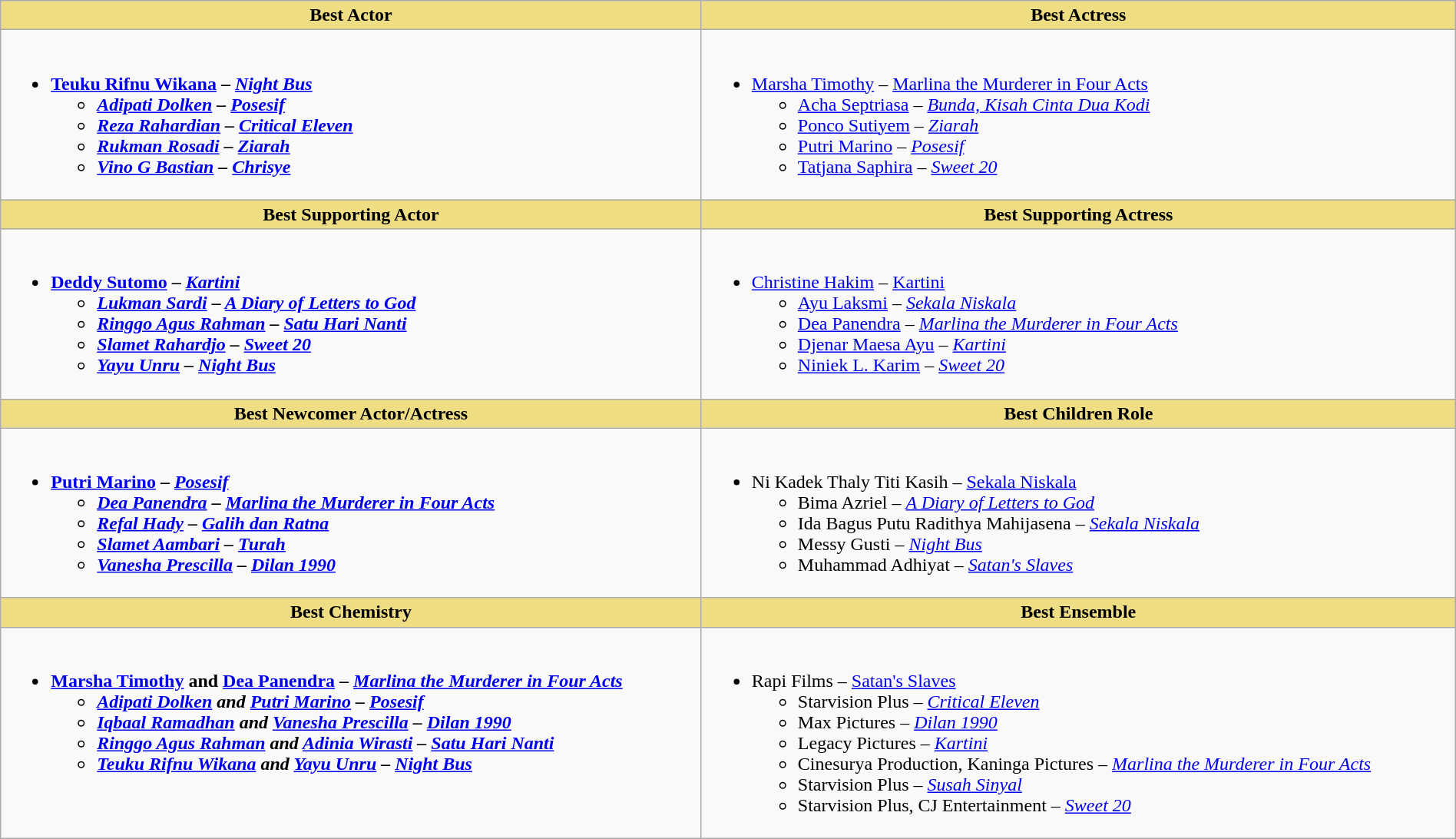<table class="wikitable"width="100%">
<tr>
<th style="background:#EEDD82;" ! style="width="50%"><strong>Best Actor</strong></th>
<th style="background:#EEDD82;" ! style="width="50%"><strong>Best Actress</strong></th>
</tr>
<tr>
<td valign="top"><br><ul><li><strong><a href='#'>Teuku Rifnu Wikana</a> – <em><a href='#'>Night Bus</a><strong><em><ul><li><a href='#'>Adipati Dolken</a> – </em><a href='#'>Posesif</a><em></li><li><a href='#'>Reza Rahardian</a> – </em><a href='#'>Critical Eleven</a><em></li><li><a href='#'>Rukman Rosadi</a> – </em><a href='#'>Ziarah</a><em></li><li><a href='#'>Vino G Bastian</a> – </em><a href='#'>Chrisye</a><em></li></ul></li></ul></td>
<td valign="top"><br><ul><li></strong><a href='#'>Marsha Timothy</a> – </em><a href='#'>Marlina the Murderer in Four Acts</a></em></strong><ul><li><a href='#'>Acha Septriasa</a> – <em><a href='#'>Bunda, Kisah Cinta Dua Kodi</a></em></li><li><a href='#'>Ponco Sutiyem</a> – <em><a href='#'>Ziarah</a></em></li><li><a href='#'>Putri Marino</a> – <em><a href='#'>Posesif</a></em></li><li><a href='#'>Tatjana Saphira</a> – <em><a href='#'>Sweet 20</a></em></li></ul></li></ul></td>
</tr>
<tr>
<th style="background:#EEDD82;" ! style="width="50%"><strong>Best Supporting Actor</strong></th>
<th style="background:#EEDD82;" ! style="width="50%"><strong>Best Supporting Actress</strong></th>
</tr>
<tr>
<td valign="top"><br><ul><li><strong><a href='#'>Deddy Sutomo</a> – <em><a href='#'>Kartini</a><strong><em><ul><li><a href='#'>Lukman Sardi</a> – </em><a href='#'>A Diary of Letters to God</a><em></li><li><a href='#'>Ringgo Agus Rahman</a> – </em><a href='#'>Satu Hari Nanti</a><em></li><li><a href='#'>Slamet Rahardjo</a> – </em><a href='#'>Sweet 20</a><em></li><li><a href='#'>Yayu Unru</a> – </em><a href='#'>Night Bus</a><em></li></ul></li></ul></td>
<td valign="top"><br><ul><li></strong><a href='#'>Christine Hakim</a> – </em><a href='#'>Kartini</a></em></strong><ul><li><a href='#'>Ayu Laksmi</a> – <em><a href='#'>Sekala Niskala</a></em></li><li><a href='#'>Dea Panendra</a> – <em><a href='#'>Marlina the Murderer in Four Acts</a></em></li><li><a href='#'>Djenar Maesa Ayu</a> – <em><a href='#'>Kartini</a></em></li><li><a href='#'>Niniek L. Karim</a> – <em><a href='#'>Sweet 20</a></em></li></ul></li></ul></td>
</tr>
<tr>
<th style="background:#EEDD82;" ! style="width="50%"><strong>Best Newcomer Actor/Actress</strong></th>
<th style="background:#EEDD82;" ! style="width="50%"><strong>Best Children Role</strong></th>
</tr>
<tr>
<td valign="top"><br><ul><li><strong><a href='#'>Putri Marino</a> – <em><a href='#'>Posesif</a><strong><em><ul><li><a href='#'>Dea Panendra</a> – </em><a href='#'>Marlina the Murderer in Four Acts</a><em></li><li><a href='#'>Refal Hady</a> – </em><a href='#'>Galih dan Ratna</a><em></li><li><a href='#'>Slamet Aambari</a> – </em><a href='#'>Turah</a><em></li><li><a href='#'>Vanesha Prescilla</a> – </em><a href='#'>Dilan 1990</a><em></li></ul></li></ul></td>
<td valign="top"><br><ul><li></strong>Ni Kadek Thaly Titi Kasih – </em><a href='#'>Sekala Niskala</a></em></strong><ul><li>Bima Azriel – <em><a href='#'>A Diary of Letters to God</a></em></li><li>Ida Bagus Putu Radithya Mahijasena – <em><a href='#'>Sekala Niskala</a></em></li><li>Messy Gusti – <em><a href='#'>Night Bus</a></em></li><li>Muhammad Adhiyat – <em><a href='#'>Satan's Slaves</a></em></li></ul></li></ul></td>
</tr>
<tr>
<th style="background:#EEDD82;" ! style="width="50%"><strong>Best Chemistry</strong></th>
<th style="background:#EEDD82;" ! style="width="50%"><strong>Best Ensemble</strong></th>
</tr>
<tr>
<td valign="top"><br><ul><li><strong><a href='#'>Marsha Timothy</a> and <a href='#'>Dea Panendra</a> – <em><a href='#'>Marlina the Murderer in Four Acts</a><strong><em><ul><li><a href='#'>Adipati Dolken</a> and <a href='#'>Putri Marino</a> – </em><a href='#'>Posesif</a><em></li><li><a href='#'>Iqbaal Ramadhan</a> and <a href='#'>Vanesha Prescilla</a> – </em><a href='#'>Dilan 1990</a><em></li><li><a href='#'>Ringgo Agus Rahman</a> and <a href='#'>Adinia Wirasti</a> – </em><a href='#'>Satu Hari Nanti</a><em></li><li><a href='#'>Teuku Rifnu Wikana</a> and <a href='#'>Yayu Unru</a> – </em><a href='#'>Night Bus</a><em></li></ul></li></ul></td>
<td valign="top"><br><ul><li></strong>Rapi Films – </em><a href='#'>Satan's Slaves</a></em></strong><ul><li>Starvision Plus – <em><a href='#'>Critical Eleven</a></em></li><li>Max Pictures – <em><a href='#'>Dilan 1990</a></em></li><li>Legacy Pictures – <em><a href='#'>Kartini</a></em></li><li>Cinesurya Production, Kaninga Pictures – <em><a href='#'>Marlina the Murderer in Four Acts</a></em></li><li>Starvision Plus – <em><a href='#'>Susah Sinyal</a></em></li><li>Starvision Plus, CJ Entertainment – <em><a href='#'>Sweet 20</a></em></li></ul></li></ul></td>
</tr>
</table>
